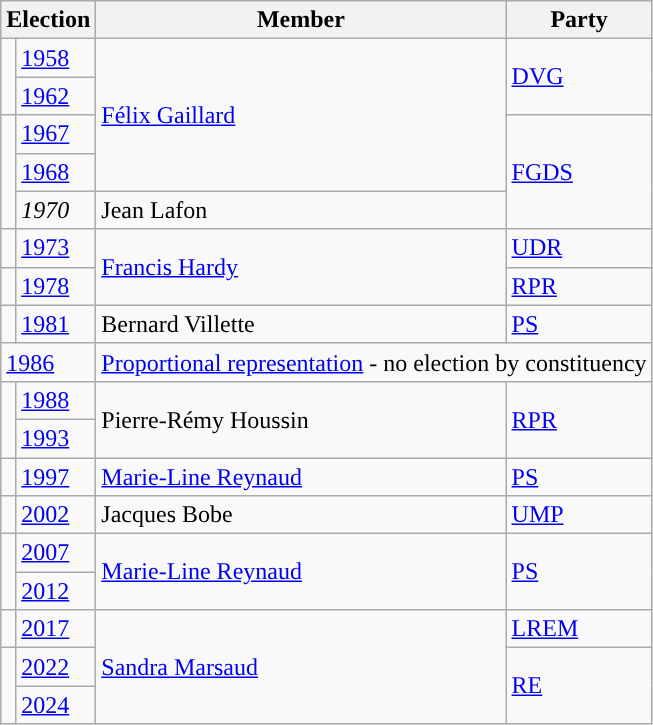<table class="wikitable">
<tr>
<th colspan="2">Election</th>
<th>Member</th>
<th>Party</th>
</tr>
<tr>
<td rowspan="2" style="color:inherit;background-color: "></td>
<td><a href='#'>1958</a></td>
<td rowspan="4"><a href='#'>Félix Gaillard</a></td>
<td rowspan="2"><a href='#'>DVG</a></td>
</tr>
<tr>
<td><a href='#'>1962</a></td>
</tr>
<tr>
<td rowspan="3" style="color:inherit;background-color: "></td>
<td><a href='#'>1967</a></td>
<td rowspan="3"><a href='#'>FGDS</a></td>
</tr>
<tr>
<td><a href='#'>1968</a></td>
</tr>
<tr>
<td><em>1970</em></td>
<td>Jean Lafon</td>
</tr>
<tr>
<td style="color:inherit;background-color: "></td>
<td><a href='#'>1973</a></td>
<td rowspan="2"><a href='#'>Francis Hardy</a></td>
<td><a href='#'>UDR</a></td>
</tr>
<tr>
<td style="color:inherit;background-color: "></td>
<td><a href='#'>1978</a></td>
<td><a href='#'>RPR</a></td>
</tr>
<tr>
<td style="color:inherit;background-color: "></td>
<td><a href='#'>1981</a></td>
<td>Bernard Villette</td>
<td><a href='#'>PS</a></td>
</tr>
<tr>
<td colspan="2"><a href='#'>1986</a></td>
<td colspan="2"><a href='#'>Proportional representation</a> - no election by constituency</td>
</tr>
<tr>
<td rowspan=2 style="color:inherit;background-color: "></td>
<td><a href='#'>1988</a></td>
<td rowspan=2>Pierre-Rémy Houssin</td>
<td rowspan=2><a href='#'>RPR</a></td>
</tr>
<tr>
<td><a href='#'>1993</a></td>
</tr>
<tr>
<td style="color:inherit;background-color: "></td>
<td><a href='#'>1997</a></td>
<td><a href='#'>Marie-Line Reynaud</a></td>
<td><a href='#'>PS</a></td>
</tr>
<tr>
<td style="color:inherit;background-color: "></td>
<td><a href='#'>2002</a></td>
<td>Jacques Bobe</td>
<td><a href='#'>UMP</a></td>
</tr>
<tr>
<td rowspan=2 style="color:inherit;background-color: "></td>
<td><a href='#'>2007</a></td>
<td rowspan=2><a href='#'>Marie-Line Reynaud</a></td>
<td rowspan=2><a href='#'>PS</a></td>
</tr>
<tr>
<td><a href='#'>2012</a></td>
</tr>
<tr>
<td style="color:inherit;background-color: "></td>
<td><a href='#'>2017</a></td>
<td rowspan="3"><a href='#'>Sandra Marsaud</a></td>
<td><a href='#'>LREM</a></td>
</tr>
<tr>
<td rowspan=3 style="color:inherit;background-color: "></td>
<td><a href='#'>2022</a></td>
<td rowspan="2"><a href='#'>RE</a></td>
</tr>
<tr>
<td><a href='#'>2024</a></td>
</tr>
</table>
